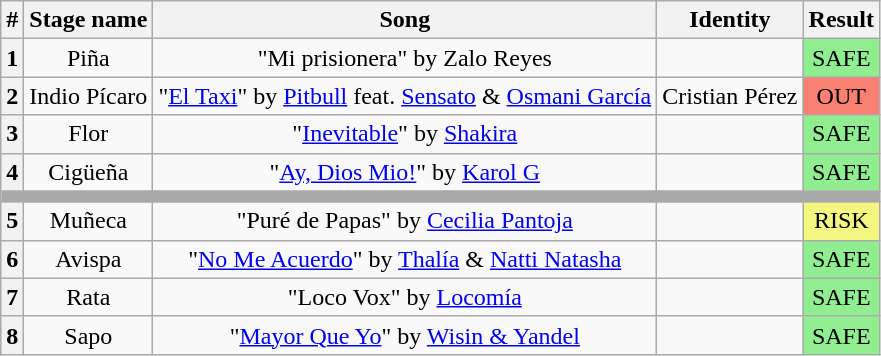<table class="wikitable plainrowheaders" style="text-align: center;">
<tr>
<th>#</th>
<th>Stage name</th>
<th>Song</th>
<th>Identity</th>
<th>Result</th>
</tr>
<tr>
<th>1</th>
<td>Piña</td>
<td>"Mi prisionera" by Zalo Reyes</td>
<td></td>
<td bgcolor=lightgreen>SAFE</td>
</tr>
<tr>
<th>2</th>
<td>Indio Pícaro</td>
<td>"<a href='#'>El Taxi</a>" by <a href='#'>Pitbull</a> feat. <a href='#'>Sensato</a> & <a href='#'>Osmani García</a></td>
<td>Cristian Pérez</td>
<td bgcolor=salmon>OUT</td>
</tr>
<tr>
<th>3</th>
<td>Flor</td>
<td>"<a href='#'>Inevitable</a>" by <a href='#'>Shakira</a></td>
<td></td>
<td bgcolor=lightgreen>SAFE</td>
</tr>
<tr>
<th>4</th>
<td>Cigüeña</td>
<td>"<a href='#'>Ay, Dios Mio!</a>" by <a href='#'>Karol G</a></td>
<td></td>
<td bgcolor=lightgreen>SAFE</td>
</tr>
<tr>
<td colspan="5" style="background:darkgray"></td>
</tr>
<tr>
<th>5</th>
<td>Muñeca</td>
<td>"Puré de Papas" by <a href='#'>Cecilia Pantoja</a></td>
<td></td>
<td bgcolor=#F3F781>RISK</td>
</tr>
<tr>
<th>6</th>
<td>Avispa</td>
<td>"<a href='#'>No Me Acuerdo</a>" by <a href='#'>Thalía</a> & <a href='#'>Natti Natasha</a></td>
<td></td>
<td bgcolor=lightgreen>SAFE</td>
</tr>
<tr>
<th>7</th>
<td>Rata</td>
<td>"Loco Vox" by <a href='#'>Locomía</a></td>
<td></td>
<td bgcolor=lightgreen>SAFE</td>
</tr>
<tr>
<th>8</th>
<td>Sapo</td>
<td>"<a href='#'>Mayor Que Yo</a>" by <a href='#'>Wisin & Yandel</a></td>
<td></td>
<td bgcolor=lightgreen>SAFE</td>
</tr>
</table>
